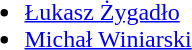<table>
<tr style="vertical-align: top;">
<td><br><ul><li> <a href='#'>Łukasz Żygadło</a></li><li> <a href='#'>Michał Winiarski</a></li></ul></td>
</tr>
</table>
